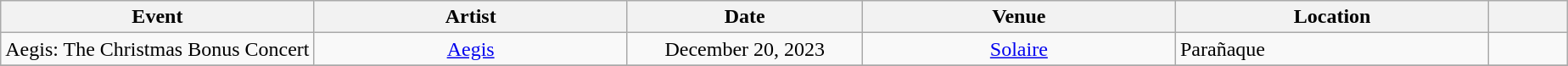<table class="wikitable">
<tr>
<th width="20%">Event</th>
<th width="20%">Artist</th>
<th width="15%">Date</th>
<th width="20%">Venue</th>
<th width="20%">Location</th>
<th width="5%"></th>
</tr>
<tr>
<td>Aegis: The Christmas Bonus Concert</td>
<td align="center"><a href='#'>Aegis</a></td>
<td align="center">December 20, 2023</td>
<td align="center"><a href='#'>Solaire</a></td>
<td>Parañaque</td>
<td></td>
</tr>
<tr>
</tr>
</table>
